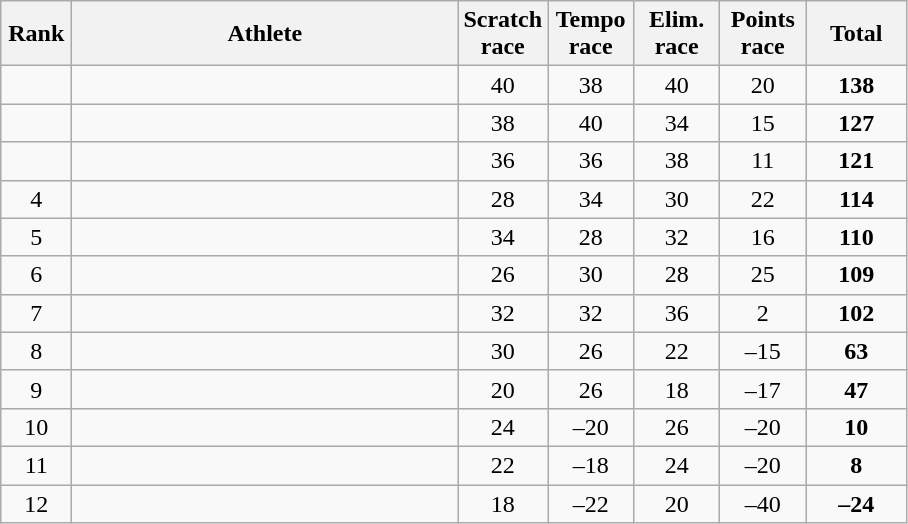<table class=wikitable style="text-align:center">
<tr>
<th width=40>Rank</th>
<th width=250>Athlete</th>
<th width=50>Scratch<br>race</th>
<th width=50>Tempo<br>race</th>
<th width=50>Elim.<br>race</th>
<th width=50>Points<br>race</th>
<th width=60>Total</th>
</tr>
<tr>
<td></td>
<td align=left></td>
<td>40</td>
<td>38</td>
<td>40</td>
<td>20</td>
<td><strong>138</strong></td>
</tr>
<tr>
<td></td>
<td align=left></td>
<td>38</td>
<td>40</td>
<td>34</td>
<td>15</td>
<td><strong>127</strong></td>
</tr>
<tr>
<td></td>
<td align=left></td>
<td>36</td>
<td>36</td>
<td>38</td>
<td>11</td>
<td><strong>121</strong></td>
</tr>
<tr>
<td>4</td>
<td align=left></td>
<td>28</td>
<td>34</td>
<td>30</td>
<td>22</td>
<td><strong>114</strong></td>
</tr>
<tr>
<td>5</td>
<td align=left></td>
<td>34</td>
<td>28</td>
<td>32</td>
<td>16</td>
<td><strong>110</strong></td>
</tr>
<tr>
<td>6</td>
<td align=left></td>
<td>26</td>
<td>30</td>
<td>28</td>
<td>25</td>
<td><strong>109</strong></td>
</tr>
<tr>
<td>7</td>
<td align=left></td>
<td>32</td>
<td>32</td>
<td>36</td>
<td>2</td>
<td><strong>102</strong></td>
</tr>
<tr>
<td>8</td>
<td align=left></td>
<td>30</td>
<td>26</td>
<td>22</td>
<td>–15</td>
<td><strong>63</strong></td>
</tr>
<tr>
<td>9</td>
<td align=left></td>
<td>20</td>
<td>26</td>
<td>18</td>
<td>–17</td>
<td><strong>47</strong></td>
</tr>
<tr>
<td>10</td>
<td align=left></td>
<td>24</td>
<td>–20</td>
<td>26</td>
<td>–20</td>
<td><strong>10</strong></td>
</tr>
<tr>
<td>11</td>
<td align=left></td>
<td>22</td>
<td>–18</td>
<td>24</td>
<td>–20</td>
<td><strong>8</strong></td>
</tr>
<tr>
<td>12</td>
<td align=left></td>
<td>18</td>
<td>–22</td>
<td>20</td>
<td>–40</td>
<td><strong>–24</strong></td>
</tr>
</table>
